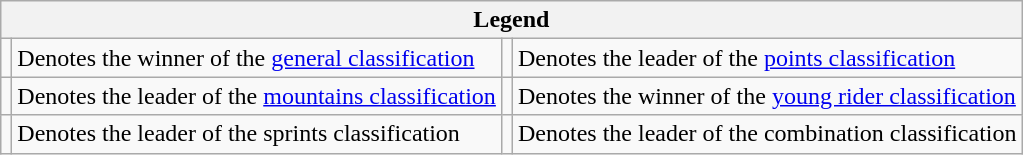<table class="wikitable">
<tr>
<th colspan="4">Legend</th>
</tr>
<tr>
<td></td>
<td>Denotes the winner of the <a href='#'>general classification</a></td>
<td></td>
<td>Denotes the leader of the <a href='#'>points classification</a></td>
</tr>
<tr>
<td></td>
<td>Denotes the leader of the <a href='#'>mountains classification</a></td>
<td></td>
<td>Denotes the winner of the <a href='#'>young rider classification</a></td>
</tr>
<tr>
<td></td>
<td>Denotes the leader of the sprints classification</td>
<td></td>
<td>Denotes the leader of the combination classification</td>
</tr>
</table>
